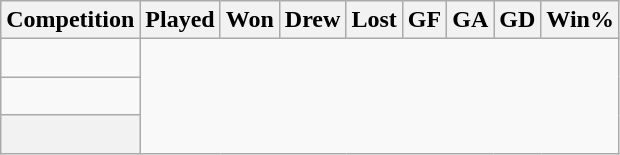<table class="wikitable sortable" style="text-align: center;">
<tr>
<th>Competition</th>
<th>Played</th>
<th>Won</th>
<th>Drew</th>
<th>Lost</th>
<th>GF</th>
<th>GA</th>
<th>GD</th>
<th>Win%</th>
</tr>
<tr>
<td align=left><br></td>
</tr>
<tr>
<td align=left><br></td>
</tr>
<tr class="sortbottom">
<th><br></th>
</tr>
</table>
